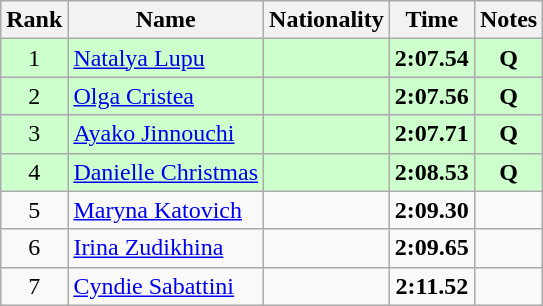<table class="wikitable sortable" style="text-align:center">
<tr>
<th>Rank</th>
<th>Name</th>
<th>Nationality</th>
<th>Time</th>
<th>Notes</th>
</tr>
<tr bgcolor=ccffcc>
<td>1</td>
<td align=left><a href='#'>Natalya Lupu</a></td>
<td align=left></td>
<td><strong>2:07.54</strong></td>
<td><strong>Q</strong></td>
</tr>
<tr bgcolor=ccffcc>
<td>2</td>
<td align=left><a href='#'>Olga Cristea</a></td>
<td align=left></td>
<td><strong>2:07.56</strong></td>
<td><strong>Q</strong></td>
</tr>
<tr bgcolor=ccffcc>
<td>3</td>
<td align=left><a href='#'>Ayako Jinnouchi</a></td>
<td align=left></td>
<td><strong>2:07.71</strong></td>
<td><strong>Q</strong></td>
</tr>
<tr bgcolor=ccffcc>
<td>4</td>
<td align=left><a href='#'>Danielle Christmas</a></td>
<td align=left></td>
<td><strong>2:08.53</strong></td>
<td><strong>Q</strong></td>
</tr>
<tr>
<td>5</td>
<td align=left><a href='#'>Maryna Katovich</a></td>
<td align=left></td>
<td><strong>2:09.30</strong></td>
<td></td>
</tr>
<tr>
<td>6</td>
<td align=left><a href='#'>Irina Zudikhina</a></td>
<td align=left></td>
<td><strong>2:09.65</strong></td>
<td></td>
</tr>
<tr>
<td>7</td>
<td align=left><a href='#'>Cyndie Sabattini</a></td>
<td align=left></td>
<td><strong>2:11.52</strong></td>
<td></td>
</tr>
</table>
